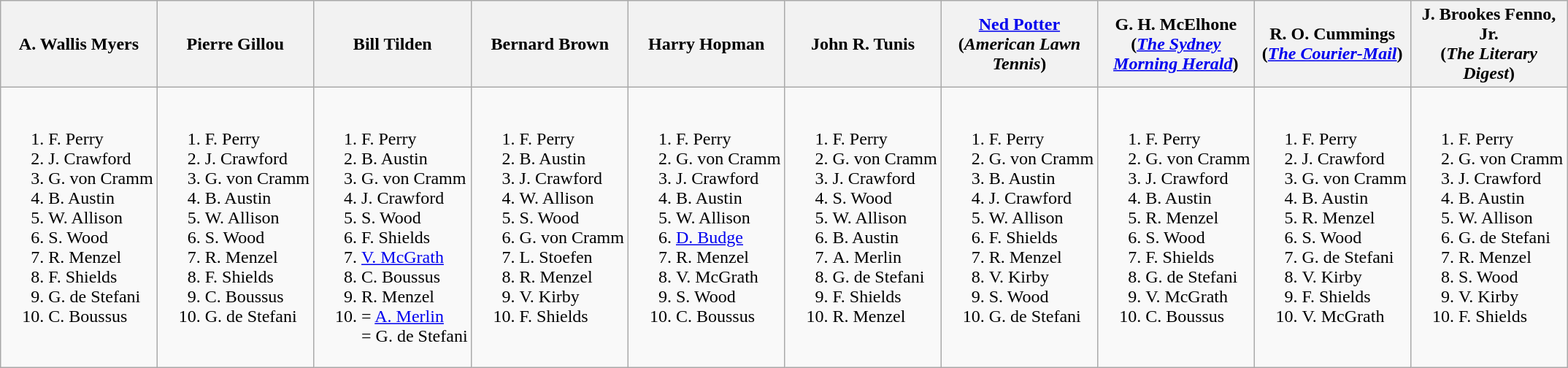<table class="wikitable">
<tr>
<th>A. Wallis Myers</th>
<th>Pierre Gillou</th>
<th>Bill Tilden</th>
<th>Bernard Brown</th>
<th>Harry Hopman</th>
<th>John R. Tunis</th>
<th><a href='#'>Ned Potter</a><br>(<em>American Lawn Tennis</em>)</th>
<th>G. H. McElhone<br>(<em><a href='#'>The Sydney Morning Herald</a></em>)</th>
<th>R. O. Cummings<br>(<em><a href='#'>The Courier-Mail</a></em>)</th>
<th>J. Brookes Fenno, Jr.<br>(<em>The Literary Digest</em>)</th>
</tr>
<tr style="vertical-align: top;">
<td style="white-space: nowrap;"><br><ol><li> F. Perry</li><li> J. Crawford</li><li> G. von Cramm</li><li> B. Austin</li><li> W. Allison</li><li> S. Wood</li><li> R. Menzel</li><li> F. Shields</li><li> G. de Stefani</li><li> C. Boussus</li></ol></td>
<td style="white-space: nowrap;"><br><ol><li> F. Perry</li><li> J. Crawford</li><li> G. von Cramm</li><li> B. Austin</li><li> W. Allison</li><li> S. Wood</li><li> R. Menzel</li><li> F. Shields</li><li> C. Boussus</li><li> G. de Stefani</li></ol></td>
<td style="white-space: nowrap;"><br><ol><li> F. Perry</li><li> B. Austin</li><li> G. von Cramm</li><li> J. Crawford</li><li> S. Wood</li><li> F. Shields</li><li> <a href='#'>V. McGrath</a></li><li> C. Boussus</li><li> R. Menzel</li><li>= <a href='#'>A. Merlin</a><br>= G. de Stefani</li></ol></td>
<td style="white-space: nowrap;"><br><ol><li> F. Perry</li><li> B. Austin</li><li> J. Crawford</li><li> W. Allison</li><li> S. Wood</li><li> G. von Cramm</li><li> L. Stoefen</li><li> R. Menzel</li><li> V. Kirby</li><li> F. Shields</li></ol></td>
<td style="white-space: nowrap;"><br><ol><li> F. Perry</li><li> G. von Cramm</li><li> J. Crawford</li><li> B. Austin</li><li> W. Allison</li><li> <a href='#'>D. Budge</a></li><li> R. Menzel</li><li> V. McGrath</li><li> S. Wood</li><li> C. Boussus</li></ol></td>
<td style="white-space: nowrap;"><br><ol><li> F. Perry</li><li> G. von Cramm</li><li> J. Crawford</li><li> S. Wood</li><li> W. Allison</li><li> B. Austin</li><li> A. Merlin</li><li> G. de Stefani</li><li> F. Shields</li><li> R. Menzel</li></ol></td>
<td style="white-space: nowrap;"><br><ol><li> F. Perry</li><li> G. von Cramm</li><li> B. Austin</li><li> J. Crawford</li><li> W. Allison</li><li> F. Shields</li><li> R. Menzel</li><li> V. Kirby</li><li> S. Wood</li><li> G. de Stefani</li></ol></td>
<td style="white-space: nowrap;"><br><ol><li> F. Perry</li><li> G. von Cramm</li><li> J. Crawford</li><li> B. Austin</li><li> R. Menzel</li><li> S. Wood</li><li> F. Shields</li><li> G. de Stefani</li><li> V. McGrath</li><li> C. Boussus</li></ol></td>
<td style="white-space: nowrap;"><br><ol><li> F. Perry</li><li> J. Crawford</li><li> G. von Cramm</li><li> B. Austin</li><li> R. Menzel</li><li> S. Wood</li><li> G. de Stefani</li><li> V. Kirby</li><li> F. Shields</li><li> V. McGrath</li></ol></td>
<td style="white-space: nowrap;"><br><ol><li> F. Perry</li><li> G. von Cramm</li><li> J. Crawford</li><li> B. Austin</li><li> W. Allison</li><li> G. de Stefani</li><li> R. Menzel</li><li> S. Wood</li><li> V. Kirby</li><li> F. Shields</li></ol></td>
</tr>
</table>
